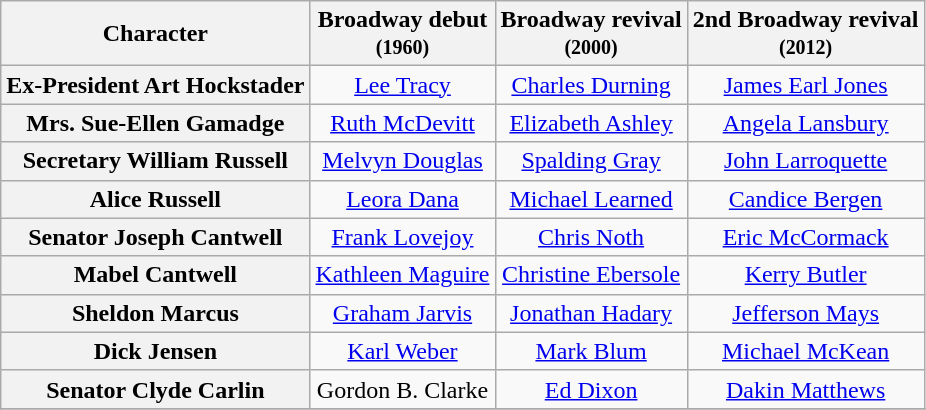<table class="wikitable">
<tr>
<th rowspan="1">Character</th>
<th>Broadway debut <br> <small> (1960) </small></th>
<th>Broadway revival <br> <small> (2000) </small></th>
<th>2nd Broadway revival <br> <small> (2012) </small></th>
</tr>
<tr>
<th>Ex-President Art Hockstader</th>
<td align="center"><a href='#'>Lee Tracy</a></td>
<td align="center"><a href='#'>Charles Durning</a></td>
<td align="center"><a href='#'>James Earl Jones</a></td>
</tr>
<tr>
<th>Mrs. Sue-Ellen Gamadge</th>
<td align="center"><a href='#'>Ruth McDevitt</a></td>
<td align="center"><a href='#'>Elizabeth Ashley</a></td>
<td align="center"><a href='#'>Angela Lansbury</a></td>
</tr>
<tr>
<th>Secretary William Russell</th>
<td align="center"><a href='#'>Melvyn Douglas</a></td>
<td align="center"><a href='#'>Spalding Gray</a></td>
<td align="center"><a href='#'>John Larroquette</a></td>
</tr>
<tr>
<th>Alice Russell</th>
<td align="center"><a href='#'>Leora Dana</a></td>
<td align="center"><a href='#'>Michael Learned</a></td>
<td align="center"><a href='#'>Candice Bergen</a></td>
</tr>
<tr>
<th>Senator Joseph Cantwell</th>
<td align="center"><a href='#'>Frank Lovejoy</a></td>
<td align="center"><a href='#'>Chris Noth</a></td>
<td align="center"><a href='#'>Eric McCormack</a></td>
</tr>
<tr>
<th>Mabel Cantwell</th>
<td align="center"><a href='#'>Kathleen Maguire</a></td>
<td align="center"><a href='#'>Christine Ebersole</a></td>
<td align="center"><a href='#'>Kerry Butler</a></td>
</tr>
<tr>
<th>Sheldon Marcus</th>
<td align="center"><a href='#'>Graham Jarvis</a></td>
<td align="center"><a href='#'>Jonathan Hadary</a></td>
<td align="center"><a href='#'>Jefferson Mays</a></td>
</tr>
<tr>
<th>Dick Jensen</th>
<td align="center"><a href='#'>Karl Weber</a></td>
<td align="center"><a href='#'>Mark Blum</a></td>
<td align="center"><a href='#'>Michael McKean</a></td>
</tr>
<tr>
<th>Senator Clyde Carlin</th>
<td align="center">Gordon B. Clarke</td>
<td align="center"><a href='#'>Ed Dixon</a></td>
<td align="center"><a href='#'>Dakin Matthews</a></td>
</tr>
<tr>
</tr>
</table>
